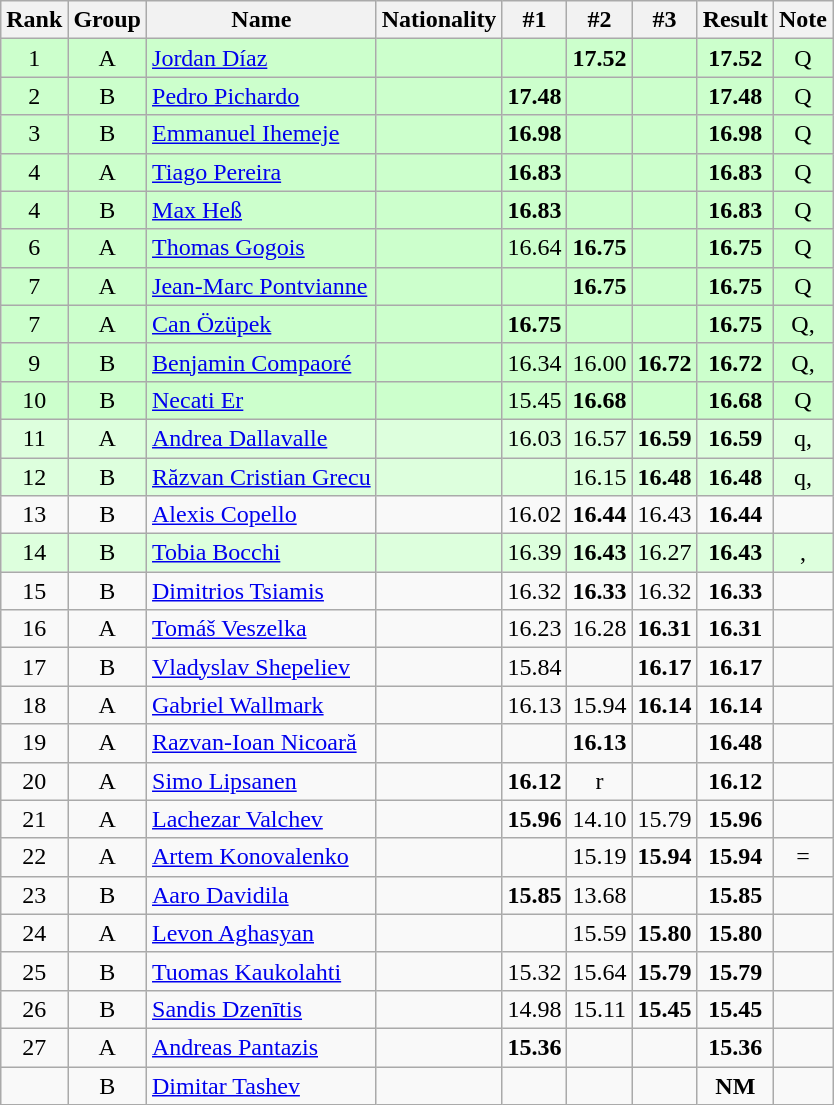<table class="wikitable sortable" style="text-align:center">
<tr>
<th>Rank</th>
<th>Group</th>
<th>Name</th>
<th>Nationality</th>
<th>#1</th>
<th>#2</th>
<th>#3</th>
<th>Result</th>
<th>Note</th>
</tr>
<tr bgcolor=ccffcc>
<td>1</td>
<td>A</td>
<td align=left><a href='#'>Jordan Díaz</a></td>
<td align=left></td>
<td></td>
<td><strong>17.52</strong></td>
<td></td>
<td><strong>17.52</strong></td>
<td>Q</td>
</tr>
<tr bgcolor=ccffcc>
<td>2</td>
<td>B</td>
<td align=left><a href='#'>Pedro Pichardo</a></td>
<td align=left></td>
<td><strong>17.48</strong></td>
<td></td>
<td></td>
<td><strong>17.48</strong></td>
<td>Q</td>
</tr>
<tr bgcolor=ccffcc>
<td>3</td>
<td>B</td>
<td align=left><a href='#'>Emmanuel Ihemeje</a></td>
<td align=left></td>
<td><strong>16.98</strong></td>
<td></td>
<td></td>
<td><strong>16.98</strong></td>
<td>Q</td>
</tr>
<tr bgcolor=ccffcc>
<td>4</td>
<td>A</td>
<td align=left><a href='#'>Tiago Pereira</a></td>
<td align=left></td>
<td><strong>16.83</strong></td>
<td></td>
<td></td>
<td><strong>16.83</strong></td>
<td>Q</td>
</tr>
<tr bgcolor=ccffcc>
<td>4</td>
<td>B</td>
<td align=left><a href='#'>Max Heß</a></td>
<td align=left></td>
<td><strong>16.83</strong></td>
<td></td>
<td></td>
<td><strong>16.83</strong></td>
<td>Q</td>
</tr>
<tr bgcolor=ccffcc>
<td>6</td>
<td>A</td>
<td align=left><a href='#'>Thomas Gogois</a></td>
<td align=left></td>
<td>16.64</td>
<td><strong>16.75</strong></td>
<td></td>
<td><strong>16.75</strong></td>
<td>Q</td>
</tr>
<tr bgcolor=ccffcc>
<td>7</td>
<td>A</td>
<td align=left><a href='#'>Jean-Marc Pontvianne</a></td>
<td align=left></td>
<td></td>
<td><strong>16.75</strong></td>
<td></td>
<td><strong>16.75</strong></td>
<td>Q</td>
</tr>
<tr bgcolor=ccffcc>
<td>7</td>
<td>A</td>
<td align=left><a href='#'>Can Özüpek</a></td>
<td align=left></td>
<td><strong>16.75</strong></td>
<td></td>
<td></td>
<td><strong>16.75</strong></td>
<td>Q, </td>
</tr>
<tr bgcolor=ccffcc>
<td>9</td>
<td>B</td>
<td align=left><a href='#'>Benjamin Compaoré</a></td>
<td align=left></td>
<td>16.34</td>
<td>16.00</td>
<td><strong>16.72</strong></td>
<td><strong>16.72</strong></td>
<td>Q, </td>
</tr>
<tr bgcolor=ccffcc>
<td>10</td>
<td>B</td>
<td align=left><a href='#'>Necati Er</a></td>
<td align=left></td>
<td>15.45</td>
<td><strong>16.68</strong></td>
<td></td>
<td><strong>16.68</strong></td>
<td>Q</td>
</tr>
<tr bgcolor=ddffdd>
<td>11</td>
<td>A</td>
<td align=left><a href='#'>Andrea Dallavalle</a></td>
<td align=left></td>
<td>16.03</td>
<td>16.57</td>
<td><strong>16.59</strong></td>
<td><strong>16.59</strong></td>
<td>q, </td>
</tr>
<tr bgcolor=ddffdd>
<td>12</td>
<td>B</td>
<td align=left><a href='#'>Răzvan Cristian Grecu</a></td>
<td align=left></td>
<td></td>
<td>16.15</td>
<td><strong>16.48</strong></td>
<td><strong>16.48</strong></td>
<td>q, </td>
</tr>
<tr>
<td>13</td>
<td>B</td>
<td align=left><a href='#'>Alexis Copello</a></td>
<td align=left></td>
<td>16.02</td>
<td><strong>16.44</strong></td>
<td>16.43</td>
<td><strong>16.44</strong></td>
<td></td>
</tr>
<tr bgcolor=ddffdd>
<td>14</td>
<td>B</td>
<td align=left><a href='#'>Tobia Bocchi</a></td>
<td align=left></td>
<td>16.39</td>
<td><strong>16.43</strong></td>
<td>16.27</td>
<td><strong>16.43</strong></td>
<td>, </td>
</tr>
<tr>
<td>15</td>
<td>B</td>
<td align=left><a href='#'>Dimitrios Tsiamis</a></td>
<td align=left></td>
<td>16.32</td>
<td><strong>16.33</strong></td>
<td>16.32</td>
<td><strong>16.33</strong></td>
<td></td>
</tr>
<tr>
<td>16</td>
<td>A</td>
<td align=left><a href='#'>Tomáš Veszelka</a></td>
<td align=left></td>
<td>16.23</td>
<td>16.28</td>
<td><strong>16.31</strong></td>
<td><strong>16.31</strong></td>
<td></td>
</tr>
<tr>
<td>17</td>
<td>B</td>
<td align=left><a href='#'>Vladyslav Shepeliev</a></td>
<td align=left></td>
<td>15.84</td>
<td></td>
<td><strong>16.17</strong></td>
<td><strong>16.17</strong></td>
<td></td>
</tr>
<tr>
<td>18</td>
<td>A</td>
<td align=left><a href='#'>Gabriel Wallmark</a></td>
<td align=left></td>
<td>16.13</td>
<td>15.94</td>
<td><strong>16.14</strong></td>
<td><strong>16.14</strong></td>
<td></td>
</tr>
<tr>
<td>19</td>
<td>A</td>
<td align=left><a href='#'>Razvan-Ioan Nicoară</a></td>
<td align=left></td>
<td></td>
<td><strong>16.13</strong></td>
<td></td>
<td><strong>16.48</strong></td>
<td></td>
</tr>
<tr>
<td>20</td>
<td>A</td>
<td align=left><a href='#'>Simo Lipsanen</a></td>
<td align=left></td>
<td><strong>16.12</strong></td>
<td>r</td>
<td></td>
<td><strong>16.12</strong></td>
<td></td>
</tr>
<tr>
<td>21</td>
<td>A</td>
<td align=left><a href='#'>Lachezar Valchev</a></td>
<td align=left></td>
<td><strong>15.96</strong></td>
<td>14.10</td>
<td>15.79</td>
<td><strong>15.96</strong></td>
<td></td>
</tr>
<tr>
<td>22</td>
<td>A</td>
<td align=left><a href='#'>Artem Konovalenko</a></td>
<td align=left></td>
<td></td>
<td>15.19</td>
<td><strong>15.94</strong></td>
<td><strong>15.94</strong></td>
<td>=</td>
</tr>
<tr>
<td>23</td>
<td>B</td>
<td align=left><a href='#'>Aaro Davidila</a></td>
<td align=left></td>
<td><strong>15.85</strong></td>
<td>13.68</td>
<td></td>
<td><strong>15.85</strong></td>
<td></td>
</tr>
<tr>
<td>24</td>
<td>A</td>
<td align=left><a href='#'>Levon Aghasyan</a></td>
<td align=left></td>
<td></td>
<td>15.59</td>
<td><strong>15.80</strong></td>
<td><strong>15.80</strong></td>
<td></td>
</tr>
<tr>
<td>25</td>
<td>B</td>
<td align=left><a href='#'>Tuomas Kaukolahti</a></td>
<td align=left></td>
<td>15.32</td>
<td>15.64</td>
<td><strong>15.79</strong></td>
<td><strong>15.79</strong></td>
<td></td>
</tr>
<tr>
<td>26</td>
<td>B</td>
<td align=left><a href='#'>Sandis Dzenītis</a></td>
<td align=left></td>
<td>14.98</td>
<td>15.11</td>
<td><strong>15.45</strong></td>
<td><strong>15.45</strong></td>
<td></td>
</tr>
<tr>
<td>27</td>
<td>A</td>
<td align=left><a href='#'>Andreas Pantazis</a></td>
<td align=left></td>
<td><strong>15.36</strong></td>
<td></td>
<td></td>
<td><strong>15.36</strong></td>
<td></td>
</tr>
<tr>
<td></td>
<td>B</td>
<td align=left><a href='#'>Dimitar Tashev</a></td>
<td align=left></td>
<td></td>
<td></td>
<td></td>
<td><strong>NM</strong></td>
<td></td>
</tr>
</table>
